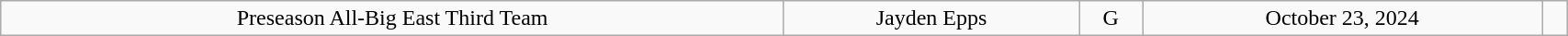<table class="wikitable" style="width: 90%;text-align: center;">
<tr align="center">
<td rowspan="1">Preseason All-Big East Third Team</td>
<td>Jayden Epps</td>
<td>G</td>
<td>October 23, 2024</td>
<td></td>
</tr>
</table>
